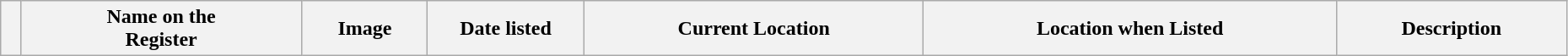<table class="wikitable sortable" style="width:98%">
<tr>
<th></th>
<th width = 18% ><strong>Name on the<br>Register</strong></th>
<th width = 8% class="unsortable" ><strong>Image</strong></th>
<th width = 10% ><strong>Date listed</strong></th>
<th><strong>Current Location</strong></th>
<th><strong>Location when Listed</strong></th>
<th class="unsortable" ><strong>Description</strong><br>
</th>
</tr>
</table>
